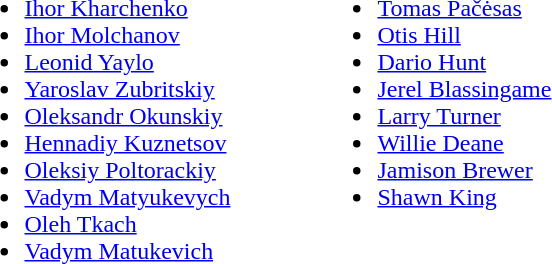<table>
<tr>
<td valign="top"><br><ul><li> <a href='#'>Ihor Kharchenko</a></li><li> <a href='#'>Ihor Molchanov</a></li><li> <a href='#'>Leonid Yaylo</a></li><li> <a href='#'>Yaroslav Zubritskiy</a></li><li> <a href='#'>Oleksandr Okunskiy</a></li><li> <a href='#'>Hennadiy Kuznetsov</a></li><li> <a href='#'>Oleksiy Poltorackiy</a></li><li> <a href='#'>Vadym Matyukevych</a></li><li> <a href='#'>Oleh Tkach</a></li><li> <a href='#'>Vadym Matukevich</a></li></ul></td>
<td width="50"></td>
<td valign="top"><br><ul><li> <a href='#'>Tomas Pačėsas</a></li><li> <a href='#'>Otis Hill</a></li><li> <a href='#'>Dario Hunt</a></li><li> <a href='#'>Jerel Blassingame</a></li><li> <a href='#'>Larry Turner</a></li><li> <a href='#'>Willie Deane</a></li><li> <a href='#'>Jamison Brewer</a></li><li> <a href='#'>Shawn King</a></li></ul></td>
</tr>
</table>
